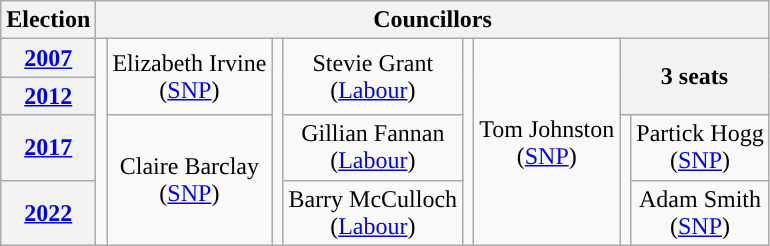<table class="wikitable" style="text-align:center">
<tr>
<th>Election</th>
<th colspan=8>Councillors</th>
</tr>
<tr>
<th><a href='#'>2007</a></th>
<td rowspan=4; style="background-color: "></td>
<td rowspan=2>Elizabeth Irvine<br>(<a href='#'>SNP</a>)</td>
<td rowspan=4; style="background-color: "></td>
<td rowspan=2>Stevie Grant<br>(<a href='#'>Labour</a>)</td>
<td rowspan=4; style="background-color: "></td>
<td rowspan=4>Tom Johnston<br>(<a href='#'>SNP</a>)</td>
<th colspan=2; rowspan=2>3 seats</th>
</tr>
<tr>
<th><a href='#'>2012</a></th>
</tr>
<tr>
<th><a href='#'>2017</a></th>
<td rowspan=2>Claire Barclay<br>(<a href='#'>SNP</a>)</td>
<td rowspan=1>Gillian Fannan<br>(<a href='#'>Labour</a>)</td>
<td rowspan=2; style="background-color: "></td>
<td rowspan=1>Partick Hogg<br>(<a href='#'>SNP</a>)</td>
</tr>
<tr>
<th><a href='#'>2022</a></th>
<td rowspan=1>Barry McCulloch<br>(<a href='#'>Labour</a>)</td>
<td rowspan=1>Adam Smith<br>(<a href='#'>SNP</a>)</td>
</tr>
</table>
